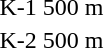<table>
<tr>
<td>K-1 500 m<br></td>
<td></td>
<td></td>
<td></td>
</tr>
<tr valign="top">
<td>K-2 500 m<br></td>
<td></td>
<td></td>
<td></td>
</tr>
<tr>
</tr>
</table>
